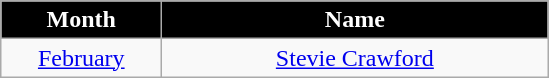<table class="wikitable" style="text-align:center">
<tr>
<th style="background:#000000; color:#FFFFFF;">Month</th>
<th style="background:#000000; color:#FFFFFF;">Name</th>
</tr>
<tr>
<td style="width:100px;"><a href='#'>February</a></td>
<td style="width:250px;"> <a href='#'>Stevie Crawford</a></td>
</tr>
</table>
